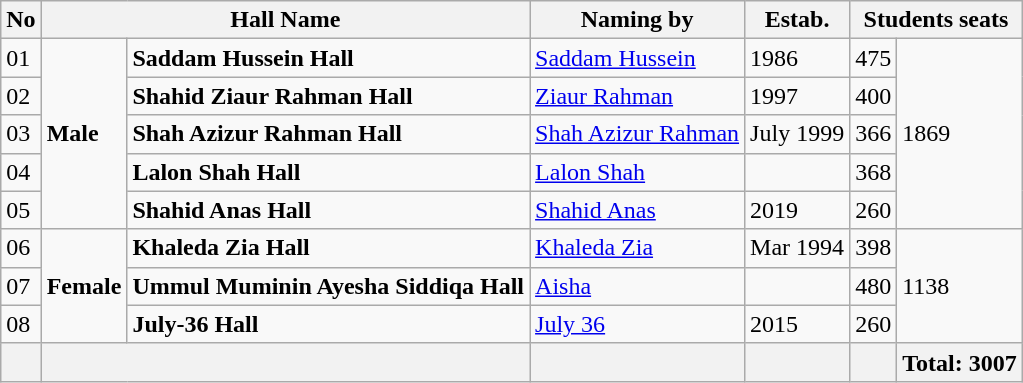<table class="wikitable">
<tr>
<th>No</th>
<th colspan="2">Hall Name</th>
<th>Naming by</th>
<th>Estab.</th>
<th colspan="2">Students seats</th>
</tr>
<tr>
<td>01</td>
<td rowspan="5"><strong>Male</strong></td>
<td><strong>Saddam Hussein Hall</strong></td>
<td><a href='#'>Saddam Hussein</a></td>
<td>1986</td>
<td>475</td>
<td rowspan="5">1869</td>
</tr>
<tr>
<td>02</td>
<td><strong>Shahid Ziaur Rahman Hall</strong></td>
<td><a href='#'>Ziaur Rahman</a></td>
<td>1997</td>
<td>400</td>
</tr>
<tr>
<td>03</td>
<td><strong>Shah Azizur Rahman Hall</strong></td>
<td><a href='#'>Shah Azizur Rahman</a></td>
<td>July 1999</td>
<td>366</td>
</tr>
<tr>
<td>04</td>
<td><strong>Lalon Shah Hall</strong></td>
<td><a href='#'>Lalon Shah</a></td>
<td></td>
<td>368</td>
</tr>
<tr>
<td>05</td>
<td><strong>Shahid Anas Hall</strong></td>
<td><a href='#'>Shahid Anas</a></td>
<td>2019</td>
<td>260</td>
</tr>
<tr>
<td>06</td>
<td rowspan="3"><strong>Female</strong></td>
<td><strong>Khaleda Zia Hall</strong></td>
<td><a href='#'>Khaleda Zia</a></td>
<td>Mar 1994</td>
<td>398</td>
<td rowspan="3">1138</td>
</tr>
<tr>
<td>07</td>
<td><strong>Ummul Muminin Ayesha Siddiqa Hall</strong></td>
<td><a href='#'>Aisha</a></td>
<td></td>
<td>480</td>
</tr>
<tr>
<td>08</td>
<td><strong>July-36 Hall</strong></td>
<td><a href='#'>July 36</a></td>
<td>2015</td>
<td>260</td>
</tr>
<tr>
<th></th>
<th colspan="2"></th>
<th></th>
<th></th>
<th></th>
<th>Total: 3007</th>
</tr>
</table>
